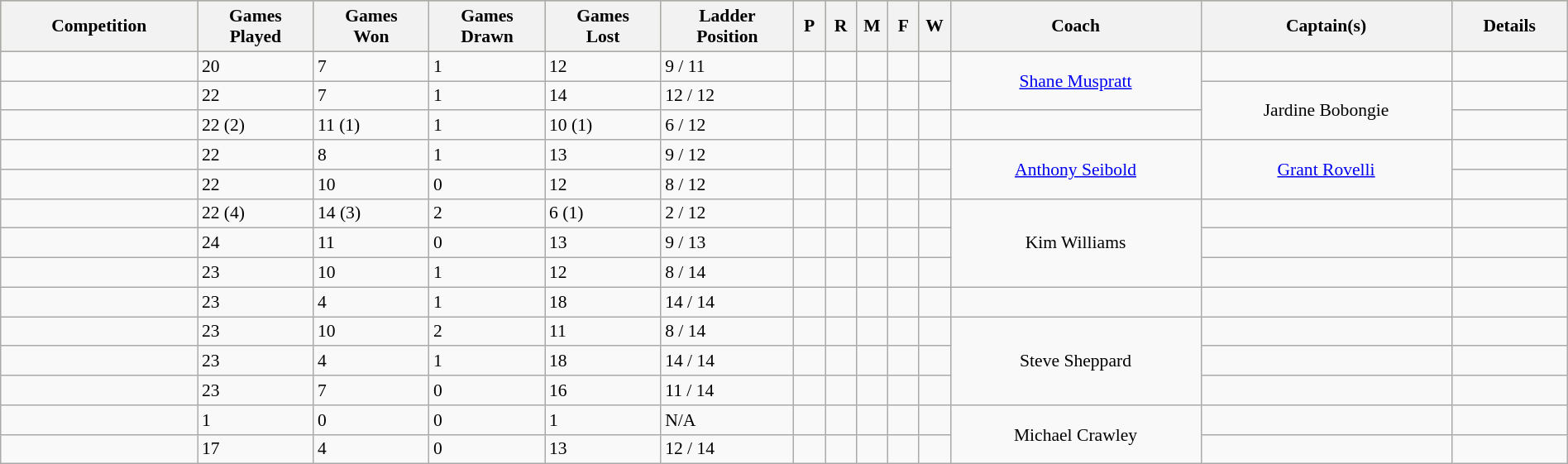<table class="wikitable" width="100%" style="font-size:90%">
<tr bgcolor=#bdb76b>
<th>Competition</th>
<th>Games<br>Played</th>
<th>Games<br>Won</th>
<th>Games<br>Drawn</th>
<th>Games<br>Lost</th>
<th>Ladder<br>Position</th>
<th width="2%">P</th>
<th width="2%">R</th>
<th width="2%">M</th>
<th width="2%">F</th>
<th width="2%">W</th>
<th>Coach</th>
<th width="16%">Captain(s)</th>
<th>Details</th>
</tr>
<tr>
<td></td>
<td>20</td>
<td>7</td>
<td>1</td>
<td>12</td>
<td>9 / 11</td>
<td></td>
<td></td>
<td></td>
<td></td>
<td></td>
<td rowspan="2" style="text-align:center;"><a href='#'>Shane Muspratt</a></td>
<td></td>
<td></td>
</tr>
<tr>
<td></td>
<td>22</td>
<td>7</td>
<td>1</td>
<td>14</td>
<td>12 / 12</td>
<td></td>
<td></td>
<td></td>
<td></td>
<td></td>
<td rowspan="2" style="text-align:center;">Jardine Bobongie</td>
<td></td>
</tr>
<tr>
<td></td>
<td>22 (2)</td>
<td>11 (1)</td>
<td>1</td>
<td>10 (1)</td>
<td>6 / 12</td>
<td></td>
<td></td>
<td></td>
<td></td>
<td></td>
<td></td>
<td></td>
</tr>
<tr>
<td></td>
<td>22</td>
<td>8</td>
<td>1</td>
<td>13</td>
<td>9 / 12</td>
<td></td>
<td></td>
<td></td>
<td></td>
<td></td>
<td rowspan="2" style="text-align:center;"><a href='#'>Anthony Seibold</a></td>
<td rowspan="2" style="text-align:center;"><a href='#'>Grant Rovelli</a></td>
<td></td>
</tr>
<tr>
<td></td>
<td>22</td>
<td>10</td>
<td>0</td>
<td>12</td>
<td>8 / 12</td>
<td></td>
<td></td>
<td></td>
<td></td>
<td></td>
<td></td>
</tr>
<tr>
<td></td>
<td>22 (4)</td>
<td>14 (3)</td>
<td>2</td>
<td>6 (1)</td>
<td>2 / 12</td>
<td></td>
<td></td>
<td></td>
<td></td>
<td></td>
<td rowspan="3" style="text-align:center;">Kim Williams</td>
<td></td>
<td></td>
</tr>
<tr>
<td></td>
<td>24</td>
<td>11</td>
<td>0</td>
<td>13</td>
<td>9 / 13</td>
<td></td>
<td></td>
<td></td>
<td></td>
<td></td>
<td></td>
<td></td>
</tr>
<tr>
<td></td>
<td>23</td>
<td>10</td>
<td>1</td>
<td>12</td>
<td>8 / 14</td>
<td></td>
<td></td>
<td></td>
<td></td>
<td></td>
<td></td>
<td></td>
</tr>
<tr>
<td></td>
<td>23</td>
<td>4</td>
<td>1</td>
<td>18</td>
<td>14 / 14</td>
<td></td>
<td></td>
<td></td>
<td></td>
<td></td>
<td></td>
<td></td>
<td></td>
</tr>
<tr>
<td></td>
<td>23</td>
<td>10</td>
<td>2</td>
<td>11</td>
<td>8 / 14</td>
<td></td>
<td></td>
<td></td>
<td></td>
<td></td>
<td rowspan="3" style="text-align:center;">Steve Sheppard</td>
<td></td>
<td></td>
</tr>
<tr>
<td></td>
<td>23</td>
<td>4</td>
<td>1</td>
<td>18</td>
<td>14 / 14</td>
<td></td>
<td></td>
<td></td>
<td></td>
<td></td>
<td></td>
<td></td>
</tr>
<tr>
<td></td>
<td>23</td>
<td>7</td>
<td>0</td>
<td>16</td>
<td>11 / 14</td>
<td></td>
<td></td>
<td></td>
<td></td>
<td></td>
<td></td>
<td></td>
</tr>
<tr>
<td></td>
<td>1</td>
<td>0</td>
<td>0</td>
<td>1</td>
<td>N/A</td>
<td></td>
<td></td>
<td></td>
<td></td>
<td></td>
<td rowspan="2" style="text-align:center;">Michael Crawley</td>
<td></td>
<td></td>
</tr>
<tr>
<td></td>
<td>17</td>
<td>4</td>
<td>0</td>
<td>13</td>
<td>12 / 14</td>
<td></td>
<td></td>
<td></td>
<td></td>
<td></td>
<td></td>
<td></td>
</tr>
</table>
